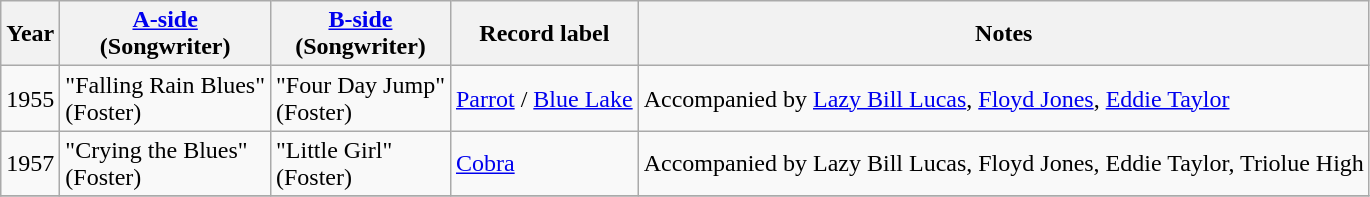<table class="wikitable sortable" border="1">
<tr>
<th>Year</th>
<th><a href='#'>A-side</a><br>(Songwriter)</th>
<th><a href='#'>B-side</a><br>(Songwriter)</th>
<th>Record label</th>
<th>Notes</th>
</tr>
<tr>
<td>1955</td>
<td>"Falling Rain Blues"<br>(Foster)</td>
<td>"Four Day Jump"<br>(Foster)</td>
<td><a href='#'>Parrot</a> / <a href='#'>Blue Lake</a></td>
<td>Accompanied by <a href='#'>Lazy Bill Lucas</a>, <a href='#'>Floyd Jones</a>, <a href='#'>Eddie Taylor</a></td>
</tr>
<tr>
<td>1957</td>
<td>"Crying the Blues"<br>(Foster)</td>
<td>"Little Girl"<br>(Foster)</td>
<td><a href='#'>Cobra</a></td>
<td>Accompanied by Lazy Bill Lucas, Floyd Jones, Eddie Taylor, Triolue High</td>
</tr>
<tr>
</tr>
</table>
